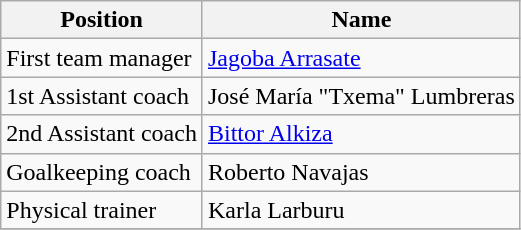<table class="wikitable">
<tr>
<th>Position</th>
<th>Name</th>
</tr>
<tr>
<td>First team manager</td>
<td><a href='#'>Jagoba Arrasate</a></td>
</tr>
<tr>
<td>1st Assistant coach</td>
<td>José María "Txema" Lumbreras</td>
</tr>
<tr>
<td>2nd Assistant coach</td>
<td><a href='#'>Bittor Alkiza</a></td>
</tr>
<tr>
<td>Goalkeeping coach</td>
<td>Roberto Navajas</td>
</tr>
<tr>
<td>Physical trainer</td>
<td>Karla Larburu</td>
</tr>
<tr>
</tr>
</table>
